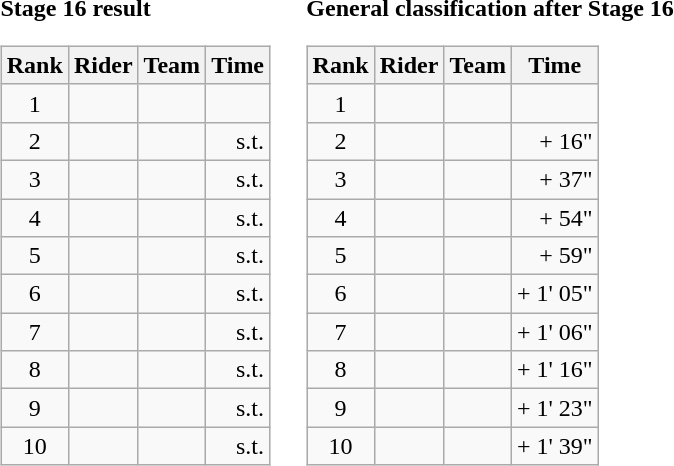<table>
<tr>
<td><strong>Stage 16 result</strong><br><table class="wikitable">
<tr>
<th scope="col">Rank</th>
<th scope="col">Rider</th>
<th scope="col">Team</th>
<th scope="col">Time</th>
</tr>
<tr>
<td style="text-align:center;">1</td>
<td></td>
<td></td>
<td style="text-align:right;"></td>
</tr>
<tr>
<td style="text-align:center;">2</td>
<td></td>
<td></td>
<td style="text-align:right;">s.t.</td>
</tr>
<tr>
<td style="text-align:center;">3</td>
<td></td>
<td></td>
<td style="text-align:right;">s.t.</td>
</tr>
<tr>
<td style="text-align:center;">4</td>
<td></td>
<td></td>
<td style="text-align:right;">s.t.</td>
</tr>
<tr>
<td style="text-align:center;">5</td>
<td></td>
<td></td>
<td style="text-align:right;">s.t.</td>
</tr>
<tr>
<td style="text-align:center;">6</td>
<td></td>
<td></td>
<td style="text-align:right;">s.t.</td>
</tr>
<tr>
<td style="text-align:center;">7</td>
<td></td>
<td></td>
<td style="text-align:right;">s.t.</td>
</tr>
<tr>
<td style="text-align:center;">8</td>
<td></td>
<td></td>
<td style="text-align:right;">s.t.</td>
</tr>
<tr>
<td style="text-align:center;">9</td>
<td></td>
<td></td>
<td style="text-align:right;">s.t.</td>
</tr>
<tr>
<td style="text-align:center;">10</td>
<td></td>
<td></td>
<td style="text-align:right;">s.t.</td>
</tr>
</table>
</td>
<td></td>
<td><strong>General classification after Stage 16</strong><br><table class="wikitable">
<tr>
<th scope="col">Rank</th>
<th scope="col">Rider</th>
<th scope="col">Team</th>
<th scope="col">Time</th>
</tr>
<tr>
<td style="text-align:center;">1</td>
<td></td>
<td></td>
<td style="text-align:right;"></td>
</tr>
<tr>
<td style="text-align:center;">2</td>
<td></td>
<td></td>
<td style="text-align:right;">+ 16"</td>
</tr>
<tr>
<td style="text-align:center;">3</td>
<td></td>
<td></td>
<td style="text-align:right;">+ 37"</td>
</tr>
<tr>
<td style="text-align:center;">4</td>
<td></td>
<td></td>
<td style="text-align:right;">+ 54"</td>
</tr>
<tr>
<td style="text-align:center;">5</td>
<td></td>
<td></td>
<td style="text-align:right;">+ 59"</td>
</tr>
<tr>
<td style="text-align:center;">6</td>
<td></td>
<td></td>
<td style="text-align:right;">+ 1' 05"</td>
</tr>
<tr>
<td style="text-align:center;">7</td>
<td></td>
<td></td>
<td style="text-align:right;">+ 1' 06"</td>
</tr>
<tr>
<td style="text-align:center;">8</td>
<td></td>
<td></td>
<td style="text-align:right;">+ 1' 16"</td>
</tr>
<tr>
<td style="text-align:center;">9</td>
<td></td>
<td></td>
<td style="text-align:right;">+ 1' 23"</td>
</tr>
<tr>
<td style="text-align:center;">10</td>
<td></td>
<td></td>
<td style="text-align:right;">+ 1' 39"</td>
</tr>
</table>
</td>
</tr>
</table>
